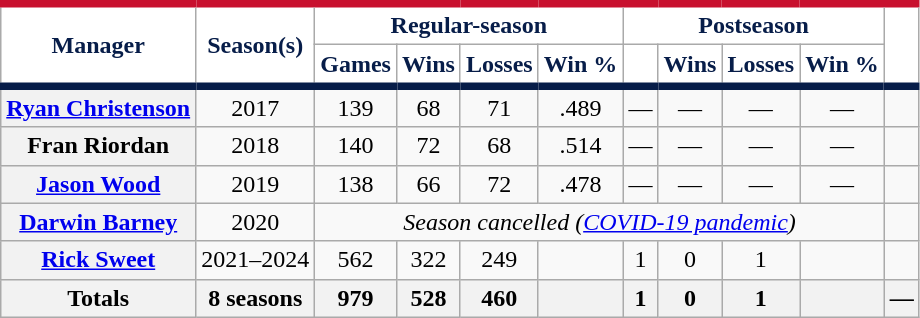<table class="wikitable plainrowheaders" style="text-align:center;">
<tr>
<th rowspan="2" scope="col" style="background-color:#ffffff; border-top:#c8102e 5px solid; border-bottom:#071d49 5px solid; color:#071d49">Manager</th>
<th rowspan="2" scope="col" style="background-color:#ffffff; border-top:#c8102e 5px solid; border-bottom:#071d49 5px solid; color:#071d49">Season(s)</th>
<th colspan="4" scope="col" style="background-color:#ffffff; border-top:#c8102e 5px solid; color:#071d49">Regular-season</th>
<th colspan="4" scope="col" style="background-color:#ffffff; border-top:#c8102e 5px solid; color:#071d49">Postseason</th>
<th rowspan="2" scope="col" style="background-color:#ffffff; border-top:#c8102e 5px solid; border-bottom:#071d49 5px solid; color:#071d49"></th>
</tr>
<tr>
<th scope="col" style="background-color:#ffffff; border-bottom:#071d49 5px solid; color:#071d49">Games</th>
<th scope="col" style="background-color:#ffffff; border-bottom:#071d49 5px solid; color:#071d49">Wins</th>
<th scope="col" style="background-color:#ffffff; border-bottom:#071d49 5px solid; color:#071d49">Losses</th>
<th scope="col" style="background-color:#ffffff; border-bottom:#071d49 5px solid; color:#071d49">Win %</th>
<th scope="col" style="background-color:#ffffff; border-bottom:#071d49 5px solid; color:#071d49"></th>
<th scope="col" style="background-color:#ffffff; border-bottom:#071d49 5px solid; color:#071d49">Wins</th>
<th scope="col" style="background-color:#ffffff; border-bottom:#071d49 5px solid; color:#071d49">Losses</th>
<th scope="col" style="background-color:#ffffff; border-bottom:#071d49 5px solid; color:#071d49">Win %</th>
</tr>
<tr>
<th scope="row" style="text-align:center"><a href='#'>Ryan Christenson</a></th>
<td>2017</td>
<td>139</td>
<td>68</td>
<td>71</td>
<td>.489</td>
<td>—</td>
<td>—</td>
<td>—</td>
<td>—</td>
<td></td>
</tr>
<tr>
<th scope="row" style="text-align:center">Fran Riordan</th>
<td>2018</td>
<td>140</td>
<td>72</td>
<td>68</td>
<td>.514</td>
<td>—</td>
<td>—</td>
<td>—</td>
<td>—</td>
<td></td>
</tr>
<tr>
<th scope="row" style="text-align:center"><a href='#'>Jason Wood</a></th>
<td>2019</td>
<td>138</td>
<td>66</td>
<td>72</td>
<td>.478</td>
<td>—</td>
<td>—</td>
<td>—</td>
<td>—</td>
<td></td>
</tr>
<tr>
<th scope="row" style="text-align:center"><a href='#'>Darwin Barney</a></th>
<td>2020</td>
<td colspan="8"><em>Season cancelled (<a href='#'>COVID-19 pandemic</a>)</em></td>
<td></td>
</tr>
<tr>
<th scope="row" style="text-align:center"><a href='#'>Rick Sweet</a></th>
<td>2021–2024</td>
<td>562</td>
<td>322</td>
<td>249</td>
<td></td>
<td>1</td>
<td>0</td>
<td>1</td>
<td></td>
<td></td>
</tr>
<tr>
<th scope="row" style="text-align:center"><strong>Totals</strong></th>
<th>8 seasons</th>
<th>979</th>
<th>528</th>
<th>460</th>
<th></th>
<th>1</th>
<th>0</th>
<th>1</th>
<th></th>
<th>—</th>
</tr>
</table>
